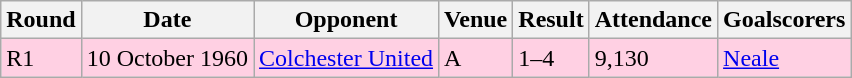<table class="wikitable">
<tr>
<th>Round</th>
<th>Date</th>
<th>Opponent</th>
<th>Venue</th>
<th>Result</th>
<th>Attendance</th>
<th>Goalscorers</th>
</tr>
<tr style="background:#ffd0e3;">
<td>R1</td>
<td>10 October 1960</td>
<td><a href='#'>Colchester United</a></td>
<td>A</td>
<td>1–4</td>
<td>9,130</td>
<td><a href='#'>Neale</a></td>
</tr>
</table>
